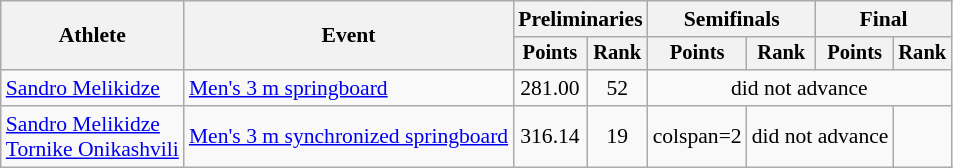<table class=wikitable style="font-size:90%;">
<tr>
<th rowspan="2">Athlete</th>
<th rowspan="2">Event</th>
<th colspan="2">Preliminaries</th>
<th colspan="2">Semifinals</th>
<th colspan="2">Final</th>
</tr>
<tr style="font-size:95%">
<th>Points</th>
<th>Rank</th>
<th>Points</th>
<th>Rank</th>
<th>Points</th>
<th>Rank</th>
</tr>
<tr align=center>
<td align=left><a href='#'>Sandro Melikidze</a></td>
<td align=left><a href='#'>Men's 3 m springboard</a></td>
<td>281.00</td>
<td>52</td>
<td colspan=4>did not advance</td>
</tr>
<tr align=center>
<td align=left><a href='#'>Sandro Melikidze</a><br><a href='#'>Tornike Onikashvili</a></td>
<td align=left><a href='#'>Men's 3 m synchronized springboard</a></td>
<td>316.14</td>
<td>19</td>
<td>colspan=2 </td>
<td colspan=2>did not advance</td>
</tr>
</table>
